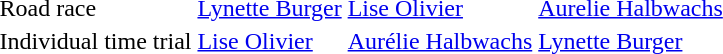<table>
<tr>
<td>Road race</td>
<td> <a href='#'>Lynette Burger</a></td>
<td> <a href='#'>Lise Olivier</a></td>
<td> <a href='#'>Aurelie Halbwachs</a></td>
</tr>
<tr>
<td>Individual time trial</td>
<td> <a href='#'>Lise Olivier</a></td>
<td> <a href='#'>Aurélie Halbwachs</a></td>
<td> <a href='#'>Lynette Burger</a></td>
</tr>
</table>
